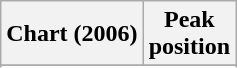<table class="wikitable sortable">
<tr>
<th>Chart (2006)</th>
<th>Peak<br>position</th>
</tr>
<tr>
</tr>
<tr>
</tr>
<tr>
</tr>
<tr>
</tr>
<tr>
</tr>
<tr>
</tr>
<tr>
</tr>
<tr>
</tr>
<tr>
</tr>
</table>
